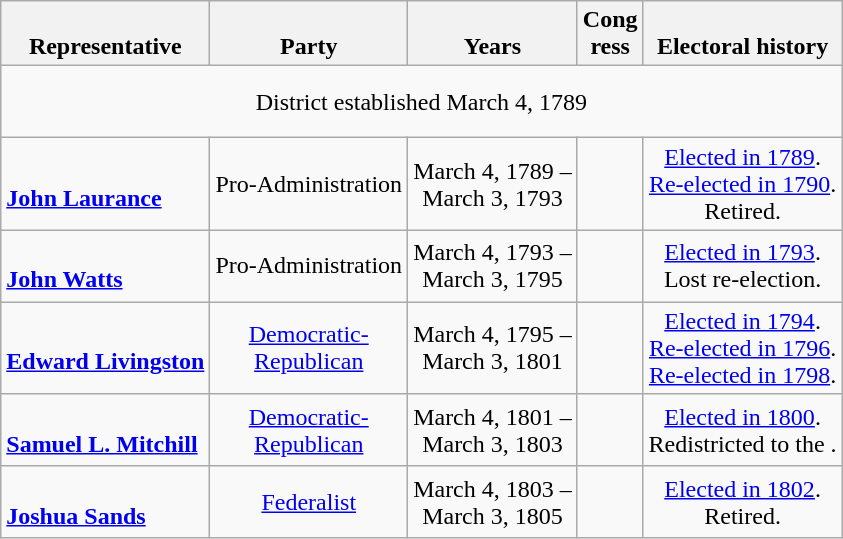<table class=wikitable style="text-align:center">
<tr valign=bottom>
<th>Representative</th>
<th>Party</th>
<th>Years</th>
<th>Cong<br>ress</th>
<th>Electoral history</th>
</tr>
<tr style="height:3em">
<td colspan=6>District established March 4, 1789</td>
</tr>
<tr style="height:3em">
<td align=left><br><strong><a href='#'>John Laurance</a></strong><br></td>
<td>Pro-Administration</td>
<td nowrap>March 4, 1789 –<br>March 3, 1793</td>
<td></td>
<td><a href='#'>Elected in 1789</a>.<br><a href='#'>Re-elected in 1790</a>.<br>Retired.</td>
</tr>
<tr style="height:3em">
<td align=left><br><strong><a href='#'>John Watts</a></strong><br></td>
<td>Pro-Administration</td>
<td nowrap>March 4, 1793 –<br>March 3, 1795</td>
<td></td>
<td><a href='#'>Elected in 1793</a>.<br>Lost re-election.</td>
</tr>
<tr style="height:3em">
<td align=left><br><strong><a href='#'>Edward Livingston</a></strong><br></td>
<td><a href='#'>Democratic-<br>Republican</a></td>
<td nowrap>March 4, 1795 –<br>March 3, 1801</td>
<td></td>
<td><a href='#'>Elected in 1794</a>.<br><a href='#'>Re-elected in 1796</a>.<br><a href='#'>Re-elected in 1798</a>.<br></td>
</tr>
<tr style="height:3em">
<td align=left><br><strong><a href='#'>Samuel L. Mitchill</a></strong><br></td>
<td><a href='#'>Democratic-<br>Republican</a></td>
<td nowrap>March 4, 1801 –<br>March 3, 1803</td>
<td></td>
<td><a href='#'>Elected in 1800</a>.<br>Redistricted to the .</td>
</tr>
<tr style="height:3em">
<td align=left><br><strong><a href='#'>Joshua Sands</a></strong><br></td>
<td><a href='#'>Federalist</a></td>
<td nowrap>March 4, 1803 –<br>March 3, 1805</td>
<td></td>
<td><a href='#'>Elected in 1802</a>.<br>Retired.</td>
</tr>
</table>
